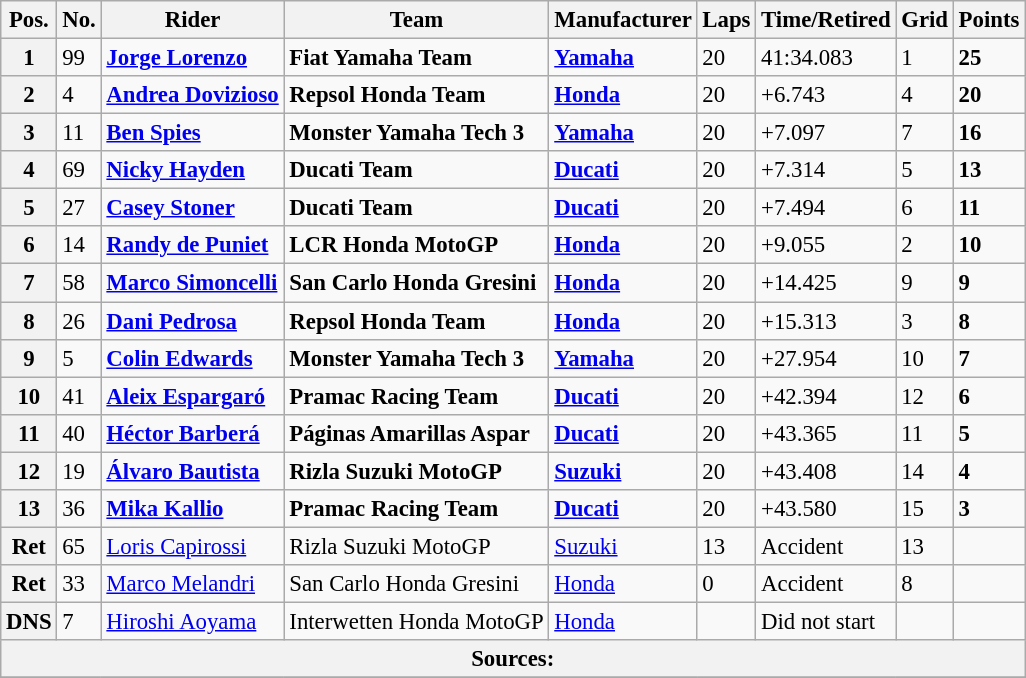<table class="wikitable" style="font-size: 95%;">
<tr>
<th>Pos.</th>
<th>No.</th>
<th>Rider</th>
<th>Team</th>
<th>Manufacturer</th>
<th>Laps</th>
<th>Time/Retired</th>
<th>Grid</th>
<th>Points</th>
</tr>
<tr>
<th>1</th>
<td>99</td>
<td> <strong><a href='#'>Jorge Lorenzo</a></strong></td>
<td><strong>Fiat Yamaha Team</strong></td>
<td><strong><a href='#'>Yamaha</a></strong></td>
<td>20</td>
<td>41:34.083</td>
<td>1</td>
<td><strong>25</strong></td>
</tr>
<tr>
<th>2</th>
<td>4</td>
<td> <strong><a href='#'>Andrea Dovizioso</a></strong></td>
<td><strong>Repsol Honda Team</strong></td>
<td><strong><a href='#'>Honda</a></strong></td>
<td>20</td>
<td>+6.743</td>
<td>4</td>
<td><strong>20</strong></td>
</tr>
<tr>
<th>3</th>
<td>11</td>
<td> <strong><a href='#'>Ben Spies</a></strong></td>
<td><strong>Monster Yamaha Tech 3</strong></td>
<td><strong><a href='#'>Yamaha</a></strong></td>
<td>20</td>
<td>+7.097</td>
<td>7</td>
<td><strong>16</strong></td>
</tr>
<tr>
<th>4</th>
<td>69</td>
<td> <strong><a href='#'>Nicky Hayden</a></strong></td>
<td><strong>Ducati Team</strong></td>
<td><strong><a href='#'>Ducati</a></strong></td>
<td>20</td>
<td>+7.314</td>
<td>5</td>
<td><strong>13</strong></td>
</tr>
<tr>
<th>5</th>
<td>27</td>
<td> <strong><a href='#'>Casey Stoner</a></strong></td>
<td><strong>Ducati Team</strong></td>
<td><strong><a href='#'>Ducati</a></strong></td>
<td>20</td>
<td>+7.494</td>
<td>6</td>
<td><strong>11</strong></td>
</tr>
<tr>
<th>6</th>
<td>14</td>
<td> <strong><a href='#'>Randy de Puniet</a></strong></td>
<td><strong>LCR Honda MotoGP</strong></td>
<td><strong><a href='#'>Honda</a></strong></td>
<td>20</td>
<td>+9.055</td>
<td>2</td>
<td><strong>10</strong></td>
</tr>
<tr>
<th>7</th>
<td>58</td>
<td> <strong><a href='#'>Marco Simoncelli</a></strong></td>
<td><strong>San Carlo Honda Gresini</strong></td>
<td><strong><a href='#'>Honda</a></strong></td>
<td>20</td>
<td>+14.425</td>
<td>9</td>
<td><strong>9</strong></td>
</tr>
<tr>
<th>8</th>
<td>26</td>
<td> <strong><a href='#'>Dani Pedrosa</a></strong></td>
<td><strong>Repsol Honda Team</strong></td>
<td><strong><a href='#'>Honda</a></strong></td>
<td>20</td>
<td>+15.313</td>
<td>3</td>
<td><strong>8</strong></td>
</tr>
<tr>
<th>9</th>
<td>5</td>
<td> <strong><a href='#'>Colin Edwards</a></strong></td>
<td><strong>Monster Yamaha Tech 3</strong></td>
<td><strong><a href='#'>Yamaha</a></strong></td>
<td>20</td>
<td>+27.954</td>
<td>10</td>
<td><strong>7</strong></td>
</tr>
<tr>
<th>10</th>
<td>41</td>
<td> <strong><a href='#'>Aleix Espargaró</a></strong></td>
<td><strong>Pramac Racing Team</strong></td>
<td><strong><a href='#'>Ducati</a></strong></td>
<td>20</td>
<td>+42.394</td>
<td>12</td>
<td><strong>6</strong></td>
</tr>
<tr>
<th>11</th>
<td>40</td>
<td> <strong><a href='#'>Héctor Barberá</a></strong></td>
<td><strong>Páginas Amarillas Aspar</strong></td>
<td><strong><a href='#'>Ducati</a></strong></td>
<td>20</td>
<td>+43.365</td>
<td>11</td>
<td><strong>5</strong></td>
</tr>
<tr>
<th>12</th>
<td>19</td>
<td> <strong><a href='#'>Álvaro Bautista</a></strong></td>
<td><strong>Rizla Suzuki MotoGP</strong></td>
<td><strong><a href='#'>Suzuki</a></strong></td>
<td>20</td>
<td>+43.408</td>
<td>14</td>
<td><strong>4</strong></td>
</tr>
<tr>
<th>13</th>
<td>36</td>
<td> <strong><a href='#'>Mika Kallio</a></strong></td>
<td><strong>Pramac Racing Team</strong></td>
<td><strong><a href='#'>Ducati</a></strong></td>
<td>20</td>
<td>+43.580</td>
<td>15</td>
<td><strong>3</strong></td>
</tr>
<tr>
<th>Ret</th>
<td>65</td>
<td> <a href='#'>Loris Capirossi</a></td>
<td>Rizla Suzuki MotoGP</td>
<td><a href='#'>Suzuki</a></td>
<td>13</td>
<td>Accident</td>
<td>13</td>
<td></td>
</tr>
<tr>
<th>Ret</th>
<td>33</td>
<td> <a href='#'>Marco Melandri</a></td>
<td>San Carlo Honda Gresini</td>
<td><a href='#'>Honda</a></td>
<td>0</td>
<td>Accident</td>
<td>8</td>
<td></td>
</tr>
<tr>
<th>DNS</th>
<td>7</td>
<td> <a href='#'>Hiroshi Aoyama</a></td>
<td>Interwetten Honda MotoGP</td>
<td><a href='#'>Honda</a></td>
<td></td>
<td>Did not start</td>
<td></td>
<td></td>
</tr>
<tr>
<th colspan=9>Sources:</th>
</tr>
<tr>
</tr>
</table>
